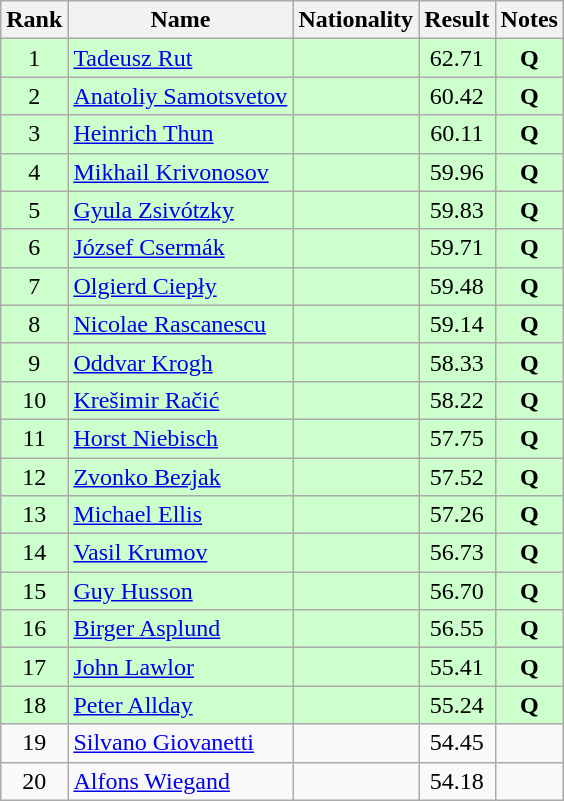<table class="wikitable sortable" style="text-align:center">
<tr>
<th>Rank</th>
<th>Name</th>
<th>Nationality</th>
<th>Result</th>
<th>Notes</th>
</tr>
<tr bgcolor=ccffcc>
<td>1</td>
<td align=left><a href='#'>Tadeusz Rut</a></td>
<td align=left></td>
<td>62.71</td>
<td><strong>Q</strong></td>
</tr>
<tr bgcolor=ccffcc>
<td>2</td>
<td align=left><a href='#'>Anatoliy Samotsvetov</a></td>
<td align=left></td>
<td>60.42</td>
<td><strong>Q</strong></td>
</tr>
<tr bgcolor=ccffcc>
<td>3</td>
<td align=left><a href='#'>Heinrich Thun</a></td>
<td align=left></td>
<td>60.11</td>
<td><strong>Q</strong></td>
</tr>
<tr bgcolor=ccffcc>
<td>4</td>
<td align=left><a href='#'>Mikhail Krivonosov</a></td>
<td align=left></td>
<td>59.96</td>
<td><strong>Q</strong></td>
</tr>
<tr bgcolor=ccffcc>
<td>5</td>
<td align=left><a href='#'>Gyula Zsivótzky</a></td>
<td align=left></td>
<td>59.83</td>
<td><strong>Q</strong></td>
</tr>
<tr bgcolor=ccffcc>
<td>6</td>
<td align=left><a href='#'>József Csermák</a></td>
<td align=left></td>
<td>59.71</td>
<td><strong>Q</strong></td>
</tr>
<tr bgcolor=ccffcc>
<td>7</td>
<td align=left><a href='#'>Olgierd Ciepły</a></td>
<td align=left></td>
<td>59.48</td>
<td><strong>Q</strong></td>
</tr>
<tr bgcolor=ccffcc>
<td>8</td>
<td align=left><a href='#'>Nicolae Rascanescu</a></td>
<td align=left></td>
<td>59.14</td>
<td><strong>Q</strong></td>
</tr>
<tr bgcolor=ccffcc>
<td>9</td>
<td align=left><a href='#'>Oddvar Krogh</a></td>
<td align=left></td>
<td>58.33</td>
<td><strong>Q</strong></td>
</tr>
<tr bgcolor=ccffcc>
<td>10</td>
<td align=left><a href='#'>Krešimir Račić</a></td>
<td align=left></td>
<td>58.22</td>
<td><strong>Q</strong></td>
</tr>
<tr bgcolor=ccffcc>
<td>11</td>
<td align=left><a href='#'>Horst Niebisch</a></td>
<td align=left></td>
<td>57.75</td>
<td><strong>Q</strong></td>
</tr>
<tr bgcolor=ccffcc>
<td>12</td>
<td align=left><a href='#'>Zvonko Bezjak</a></td>
<td align=left></td>
<td>57.52</td>
<td><strong>Q</strong></td>
</tr>
<tr bgcolor=ccffcc>
<td>13</td>
<td align=left><a href='#'>Michael Ellis</a></td>
<td align=left></td>
<td>57.26</td>
<td><strong>Q</strong></td>
</tr>
<tr bgcolor=ccffcc>
<td>14</td>
<td align=left><a href='#'>Vasil Krumov</a></td>
<td align=left></td>
<td>56.73</td>
<td><strong>Q</strong></td>
</tr>
<tr bgcolor=ccffcc>
<td>15</td>
<td align=left><a href='#'>Guy Husson</a></td>
<td align=left></td>
<td>56.70</td>
<td><strong>Q</strong></td>
</tr>
<tr bgcolor=ccffcc>
<td>16</td>
<td align=left><a href='#'>Birger Asplund</a></td>
<td align=left></td>
<td>56.55</td>
<td><strong>Q</strong></td>
</tr>
<tr bgcolor=ccffcc>
<td>17</td>
<td align=left><a href='#'>John Lawlor</a></td>
<td align=left></td>
<td>55.41</td>
<td><strong>Q</strong></td>
</tr>
<tr bgcolor=ccffcc>
<td>18</td>
<td align=left><a href='#'>Peter Allday</a></td>
<td align=left></td>
<td>55.24</td>
<td><strong>Q</strong></td>
</tr>
<tr>
<td>19</td>
<td align=left><a href='#'>Silvano Giovanetti</a></td>
<td align=left></td>
<td>54.45</td>
<td></td>
</tr>
<tr>
<td>20</td>
<td align=left><a href='#'>Alfons Wiegand</a></td>
<td align=left></td>
<td>54.18</td>
<td></td>
</tr>
</table>
